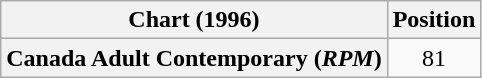<table class="wikitable plainrowheaders" style="text-align:center">
<tr>
<th>Chart (1996)</th>
<th>Position</th>
</tr>
<tr>
<th scope="row">Canada Adult Contemporary (<em>RPM</em>)</th>
<td>81</td>
</tr>
</table>
